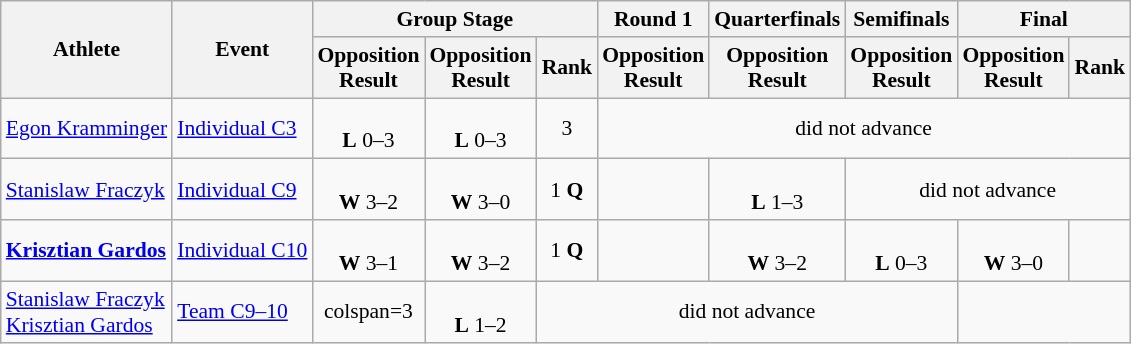<table class=wikitable style="font-size:90%">
<tr>
<th rowspan="2">Athlete</th>
<th rowspan="2">Event</th>
<th colspan="3">Group Stage</th>
<th>Round 1</th>
<th>Quarterfinals</th>
<th>Semifinals</th>
<th colspan="2">Final</th>
</tr>
<tr>
<th>Opposition<br>Result</th>
<th>Opposition<br>Result</th>
<th>Rank</th>
<th>Opposition<br>Result</th>
<th>Opposition<br>Result</th>
<th>Opposition<br>Result</th>
<th>Opposition<br>Result</th>
<th>Rank</th>
</tr>
<tr align=center>
<td align=left><a href='#'>Egon Kramminger</a></td>
<td align="left"><a href='#'>Individual C3</a></td>
<td><br><strong>L</strong> 0–3</td>
<td><br><strong>L</strong> 0–3</td>
<td>3</td>
<td colspan=5>did not advance</td>
</tr>
<tr align=center>
<td align=left><a href='#'>Stanislaw Fraczyk</a></td>
<td align="left"><a href='#'>Individual C9</a></td>
<td><br><strong>W</strong> 3–2</td>
<td><br><strong>W</strong> 3–0</td>
<td>1 <strong>Q</strong></td>
<td></td>
<td><br><strong>L</strong> 1–3</td>
<td colspan=3>did not advance</td>
</tr>
<tr align=center>
<td align=left><strong><a href='#'>Krisztian Gardos</a></strong></td>
<td align="left"><a href='#'>Individual C10</a></td>
<td><br><strong>W</strong> 3–1</td>
<td><br><strong>W</strong> 3–2</td>
<td>1 <strong>Q</strong></td>
<td></td>
<td><br><strong>W</strong> 3–2</td>
<td><br><strong>L</strong> 0–3</td>
<td><br><strong>W</strong> 3–0</td>
<td></td>
</tr>
<tr align=center>
<td align=left><a href='#'>Stanislaw Fraczyk</a><br><a href='#'>Krisztian Gardos</a></td>
<td align="left"><a href='#'>Team C9–10</a></td>
<td>colspan=3</td>
<td><br><strong>L</strong> 1–2</td>
<td colspan=4>did not advance</td>
</tr>
</table>
